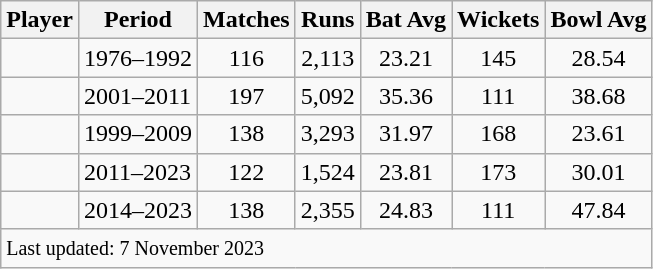<table class="wikitable plainrowheaders sortable">
<tr>
<th scope=col>Player</th>
<th scope=col>Period</th>
<th scope=col>Matches</th>
<th scope=col>Runs</th>
<th scope=col>Bat Avg</th>
<th scope=col>Wickets</th>
<th scope=col>Bowl Avg</th>
</tr>
<tr>
<td></td>
<td>1976–1992</td>
<td align=center>116</td>
<td align=center>2,113</td>
<td align=center>23.21</td>
<td align=center>145</td>
<td align=center>28.54</td>
</tr>
<tr>
<td></td>
<td>2001–2011</td>
<td align=center>197</td>
<td align=center>5,092</td>
<td align=center>35.36</td>
<td align=center>111</td>
<td align=center>38.68</td>
</tr>
<tr>
<td></td>
<td>1999–2009</td>
<td align=center>138</td>
<td align=center>3,293</td>
<td align=center>31.97</td>
<td align=center>168</td>
<td align=center>23.61</td>
</tr>
<tr>
<td></td>
<td>2011–2023</td>
<td align=center>122</td>
<td align=center>1,524</td>
<td align=center>23.81</td>
<td align=center>173</td>
<td align=center>30.01</td>
</tr>
<tr>
<td></td>
<td>2014–2023</td>
<td align=center>138</td>
<td align=center>2,355</td>
<td align=center>24.83</td>
<td align=center>111</td>
<td align=center>47.84</td>
</tr>
<tr class=sortbottom>
<td colspan=9><small>Last updated: 7 November 2023</small></td>
</tr>
</table>
